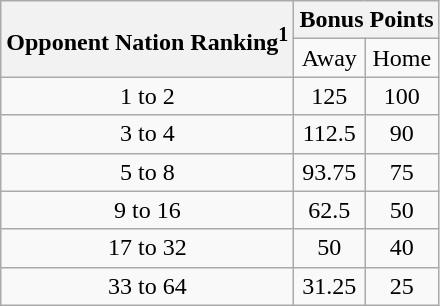<table class="wikitable" style=text-align:center;>
<tr>
<th rowspan=2>Opponent Nation Ranking<sup>1</sup></th>
<th colspan=2>Bonus Points</th>
</tr>
<tr>
<td>Away</td>
<td>Home</td>
</tr>
<tr>
<td>1 to 2</td>
<td>125</td>
<td>100</td>
</tr>
<tr>
<td>3 to 4</td>
<td>112.5</td>
<td>90</td>
</tr>
<tr>
<td>5 to 8</td>
<td>93.75</td>
<td>75</td>
</tr>
<tr>
<td>9 to 16</td>
<td>62.5</td>
<td>50</td>
</tr>
<tr>
<td>17 to 32</td>
<td>50</td>
<td>40</td>
</tr>
<tr>
<td>33 to 64</td>
<td>31.25</td>
<td>25</td>
</tr>
</table>
